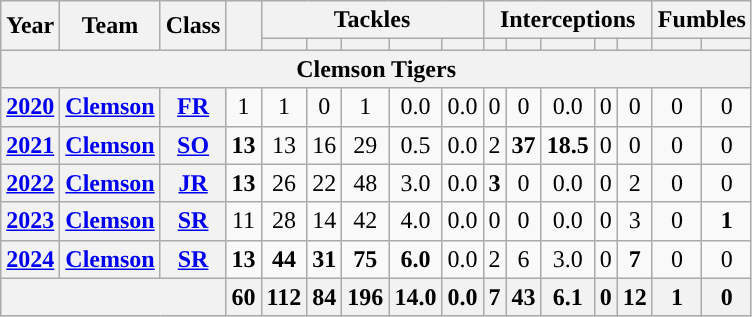<table class="wikitable sortable" style="text-align:center;">
<tr>
<th rowspan="2">Year</th>
<th rowspan="2">Team</th>
<th rowspan="2">Class</th>
<th rowspan="2"></th>
<th colspan="5">Tackles</th>
<th colspan="5">Interceptions</th>
<th colspan="2">Fumbles</th>
</tr>
<tr>
<th></th>
<th></th>
<th></th>
<th></th>
<th></th>
<th></th>
<th></th>
<th></th>
<th></th>
<th></th>
<th></th>
<th></th>
</tr>
<tr>
<th colspan="16">Clemson Tigers</th>
</tr>
<tr>
<th><a href='#'>2020</a></th>
<th><a href='#'>Clemson</a></th>
<th><a href='#'>FR</a></th>
<td>1</td>
<td>1</td>
<td>0</td>
<td>1</td>
<td>0.0</td>
<td>0.0</td>
<td>0</td>
<td>0</td>
<td>0.0</td>
<td>0</td>
<td>0</td>
<td>0</td>
<td>0</td>
</tr>
<tr>
<th><a href='#'>2021</a></th>
<th><a href='#'>Clemson</a></th>
<th><a href='#'>SO</a></th>
<td><strong>13</strong></td>
<td>13</td>
<td>16</td>
<td>29</td>
<td>0.5</td>
<td>0.0</td>
<td>2</td>
<td><strong>37</strong></td>
<td><strong>18.5</strong></td>
<td>0</td>
<td>0</td>
<td>0</td>
<td>0</td>
</tr>
<tr>
<th><a href='#'>2022</a></th>
<th><a href='#'>Clemson</a></th>
<th><a href='#'>JR</a></th>
<td><strong>13</strong></td>
<td>26</td>
<td>22</td>
<td>48</td>
<td>3.0</td>
<td>0.0</td>
<td><strong>3</strong></td>
<td>0</td>
<td>0.0</td>
<td>0</td>
<td>2</td>
<td>0</td>
<td>0</td>
</tr>
<tr>
<th><a href='#'>2023</a></th>
<th><a href='#'>Clemson</a></th>
<th><a href='#'>SR</a></th>
<td>11</td>
<td>28</td>
<td>14</td>
<td>42</td>
<td>4.0</td>
<td>0.0</td>
<td>0</td>
<td>0</td>
<td>0.0</td>
<td>0</td>
<td>3</td>
<td>0</td>
<td><strong>1</strong></td>
</tr>
<tr>
<th><a href='#'>2024</a></th>
<th><a href='#'>Clemson</a></th>
<th><a href='#'>SR</a></th>
<td><strong>13</strong></td>
<td><strong>44</strong></td>
<td><strong>31</strong></td>
<td><strong>75</strong></td>
<td><strong>6.0</strong></td>
<td>0.0</td>
<td>2</td>
<td>6</td>
<td>3.0</td>
<td>0</td>
<td><strong>7</strong></td>
<td>0</td>
<td>0</td>
</tr>
<tr>
<th colspan="3"></th>
<th>60</th>
<th>112</th>
<th>84</th>
<th>196</th>
<th>14.0</th>
<th>0.0</th>
<th>7</th>
<th>43</th>
<th>6.1</th>
<th>0</th>
<th>12</th>
<th>1</th>
<th>0</th>
</tr>
</table>
